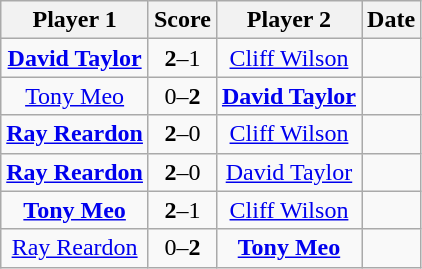<table class="wikitable" style="text-align: center">
<tr>
<th>Player 1</th>
<th>Score</th>
<th>Player 2</th>
<th>Date</th>
</tr>
<tr>
<td> <strong><a href='#'>David Taylor</a></strong></td>
<td><strong>2</strong>–1</td>
<td> <a href='#'>Cliff Wilson</a></td>
<td></td>
</tr>
<tr>
<td> <a href='#'>Tony Meo</a></td>
<td>0–<strong>2</strong></td>
<td> <strong><a href='#'>David Taylor</a></strong></td>
<td></td>
</tr>
<tr>
<td> <strong><a href='#'>Ray Reardon</a></strong></td>
<td><strong>2</strong>–0</td>
<td> <a href='#'>Cliff Wilson</a></td>
<td></td>
</tr>
<tr>
<td> <strong><a href='#'>Ray Reardon</a></strong></td>
<td><strong>2</strong>–0</td>
<td> <a href='#'>David Taylor</a></td>
<td></td>
</tr>
<tr>
<td> <strong><a href='#'>Tony Meo</a></strong></td>
<td><strong>2</strong>–1</td>
<td> <a href='#'>Cliff Wilson</a></td>
<td></td>
</tr>
<tr>
<td> <a href='#'>Ray Reardon</a></td>
<td>0–<strong>2</strong></td>
<td> <strong><a href='#'>Tony Meo</a></strong></td>
<td></td>
</tr>
</table>
